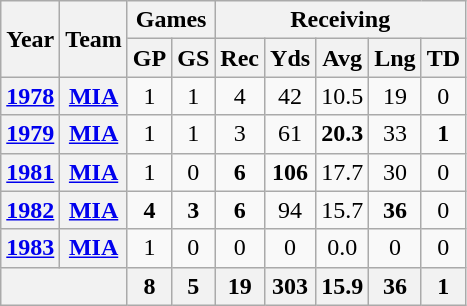<table class="wikitable" style="text-align:center">
<tr>
<th rowspan="2">Year</th>
<th rowspan="2">Team</th>
<th colspan="2">Games</th>
<th colspan="5">Receiving</th>
</tr>
<tr>
<th>GP</th>
<th>GS</th>
<th>Rec</th>
<th>Yds</th>
<th>Avg</th>
<th>Lng</th>
<th>TD</th>
</tr>
<tr>
<th><a href='#'>1978</a></th>
<th><a href='#'>MIA</a></th>
<td>1</td>
<td>1</td>
<td>4</td>
<td>42</td>
<td>10.5</td>
<td>19</td>
<td>0</td>
</tr>
<tr>
<th><a href='#'>1979</a></th>
<th><a href='#'>MIA</a></th>
<td>1</td>
<td>1</td>
<td>3</td>
<td>61</td>
<td><strong>20.3</strong></td>
<td>33</td>
<td><strong>1</strong></td>
</tr>
<tr>
<th><a href='#'>1981</a></th>
<th><a href='#'>MIA</a></th>
<td>1</td>
<td>0</td>
<td><strong>6</strong></td>
<td><strong>106</strong></td>
<td>17.7</td>
<td>30</td>
<td>0</td>
</tr>
<tr>
<th><a href='#'>1982</a></th>
<th><a href='#'>MIA</a></th>
<td><strong>4</strong></td>
<td><strong>3</strong></td>
<td><strong>6</strong></td>
<td>94</td>
<td>15.7</td>
<td><strong>36</strong></td>
<td>0</td>
</tr>
<tr>
<th><a href='#'>1983</a></th>
<th><a href='#'>MIA</a></th>
<td>1</td>
<td>0</td>
<td>0</td>
<td>0</td>
<td>0.0</td>
<td>0</td>
<td>0</td>
</tr>
<tr>
<th colspan="2"></th>
<th>8</th>
<th>5</th>
<th>19</th>
<th>303</th>
<th>15.9</th>
<th>36</th>
<th>1</th>
</tr>
</table>
